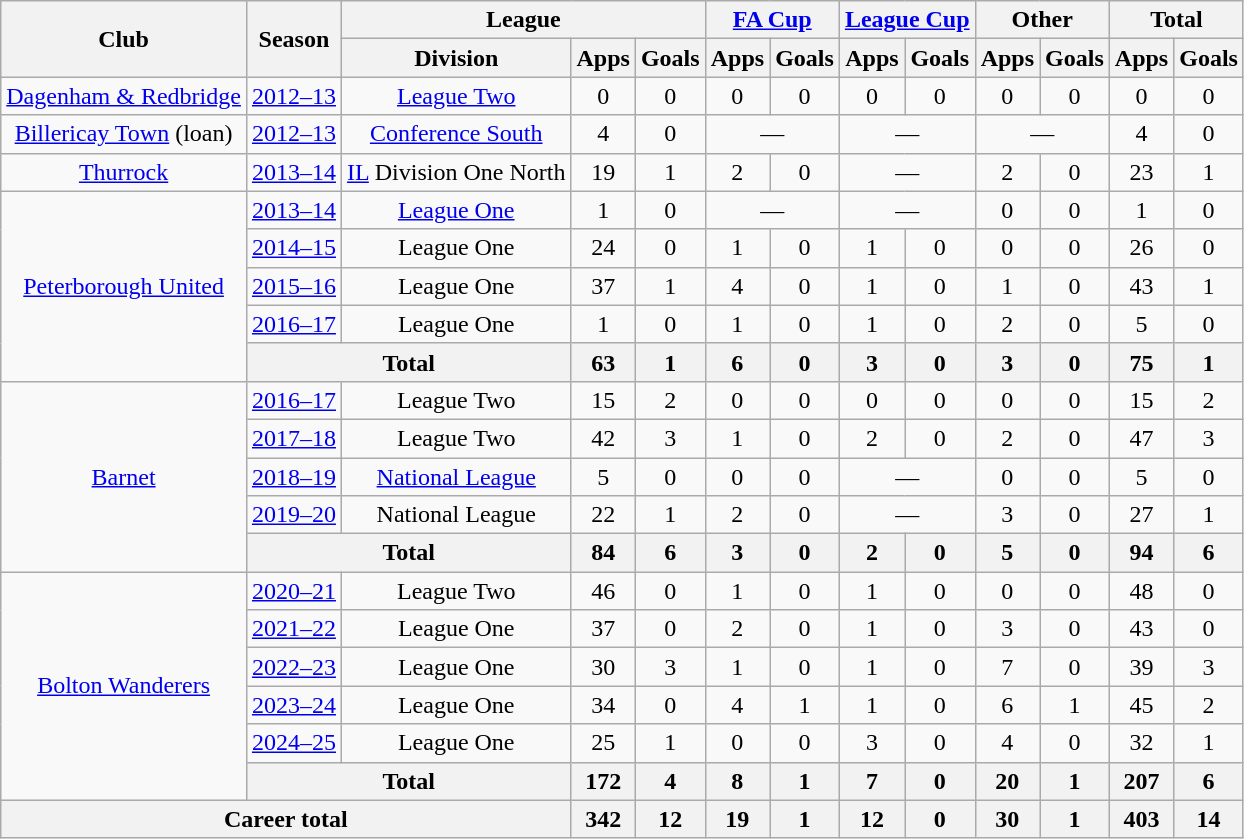<table class="wikitable" style="text-align: center;">
<tr>
<th rowspan="2">Club</th>
<th rowspan="2">Season</th>
<th colspan="3">League</th>
<th colspan="2"><a href='#'>FA Cup</a></th>
<th colspan="2"><a href='#'>League Cup</a></th>
<th colspan="2">Other</th>
<th colspan="2">Total</th>
</tr>
<tr>
<th>Division</th>
<th>Apps</th>
<th>Goals</th>
<th>Apps</th>
<th>Goals</th>
<th>Apps</th>
<th>Goals</th>
<th>Apps</th>
<th>Goals</th>
<th>Apps</th>
<th>Goals</th>
</tr>
<tr>
<td><a href='#'>Dagenham & Redbridge</a></td>
<td><a href='#'>2012–13</a></td>
<td><a href='#'>League Two</a></td>
<td>0</td>
<td>0</td>
<td>0</td>
<td>0</td>
<td>0</td>
<td>0</td>
<td>0</td>
<td>0</td>
<td>0</td>
<td>0</td>
</tr>
<tr>
<td><a href='#'>Billericay Town</a> (loan)</td>
<td><a href='#'>2012–13</a></td>
<td><a href='#'>Conference South</a></td>
<td>4</td>
<td>0</td>
<td colspan="2">—</td>
<td colspan="2">—</td>
<td colspan="2">—</td>
<td>4</td>
<td>0</td>
</tr>
<tr>
<td><a href='#'>Thurrock</a></td>
<td><a href='#'>2013–14</a></td>
<td><a href='#'>IL</a> Division One North</td>
<td>19</td>
<td>1</td>
<td>2</td>
<td>0</td>
<td colspan="2">—</td>
<td>2</td>
<td>0</td>
<td>23</td>
<td>1</td>
</tr>
<tr>
<td rowspan="5"><a href='#'>Peterborough United</a></td>
<td><a href='#'>2013–14</a></td>
<td><a href='#'>League One</a></td>
<td>1</td>
<td>0</td>
<td colspan="2">—</td>
<td colspan="2">—</td>
<td>0</td>
<td>0</td>
<td>1</td>
<td>0</td>
</tr>
<tr>
<td><a href='#'>2014–15</a></td>
<td>League One</td>
<td>24</td>
<td>0</td>
<td>1</td>
<td>0</td>
<td>1</td>
<td>0</td>
<td>0</td>
<td>0</td>
<td>26</td>
<td>0</td>
</tr>
<tr>
<td><a href='#'>2015–16</a></td>
<td>League One</td>
<td>37</td>
<td>1</td>
<td>4</td>
<td>0</td>
<td>1</td>
<td>0</td>
<td>1</td>
<td>0</td>
<td>43</td>
<td>1</td>
</tr>
<tr>
<td><a href='#'>2016–17</a></td>
<td>League One</td>
<td>1</td>
<td>0</td>
<td>1</td>
<td>0</td>
<td>1</td>
<td>0</td>
<td>2</td>
<td>0</td>
<td>5</td>
<td>0</td>
</tr>
<tr>
<th colspan="2">Total</th>
<th>63</th>
<th>1</th>
<th>6</th>
<th>0</th>
<th>3</th>
<th>0</th>
<th>3</th>
<th>0</th>
<th>75</th>
<th>1</th>
</tr>
<tr>
<td rowspan="5"><a href='#'>Barnet</a></td>
<td><a href='#'>2016–17</a></td>
<td>League Two</td>
<td>15</td>
<td>2</td>
<td>0</td>
<td>0</td>
<td>0</td>
<td>0</td>
<td>0</td>
<td>0</td>
<td>15</td>
<td>2</td>
</tr>
<tr>
<td><a href='#'>2017–18</a></td>
<td>League Two</td>
<td>42</td>
<td>3</td>
<td>1</td>
<td>0</td>
<td>2</td>
<td>0</td>
<td>2</td>
<td>0</td>
<td>47</td>
<td>3</td>
</tr>
<tr>
<td><a href='#'>2018–19</a></td>
<td><a href='#'>National League</a></td>
<td>5</td>
<td>0</td>
<td>0</td>
<td>0</td>
<td colspan="2">—</td>
<td>0</td>
<td>0</td>
<td>5</td>
<td>0</td>
</tr>
<tr>
<td><a href='#'>2019–20</a></td>
<td>National League</td>
<td>22</td>
<td>1</td>
<td>2</td>
<td>0</td>
<td colspan="2">—</td>
<td>3</td>
<td>0</td>
<td>27</td>
<td>1</td>
</tr>
<tr>
<th colspan="2">Total</th>
<th>84</th>
<th>6</th>
<th>3</th>
<th>0</th>
<th>2</th>
<th>0</th>
<th>5</th>
<th>0</th>
<th>94</th>
<th>6</th>
</tr>
<tr>
<td rowspan="6"><a href='#'>Bolton Wanderers</a></td>
<td><a href='#'>2020–21</a></td>
<td>League Two</td>
<td>46</td>
<td>0</td>
<td>1</td>
<td>0</td>
<td>1</td>
<td>0</td>
<td>0</td>
<td>0</td>
<td>48</td>
<td>0</td>
</tr>
<tr>
<td><a href='#'>2021–22</a></td>
<td>League One</td>
<td>37</td>
<td>0</td>
<td>2</td>
<td>0</td>
<td>1</td>
<td>0</td>
<td>3</td>
<td>0</td>
<td>43</td>
<td>0</td>
</tr>
<tr>
<td><a href='#'>2022–23</a></td>
<td>League One</td>
<td>30</td>
<td>3</td>
<td>1</td>
<td>0</td>
<td>1</td>
<td>0</td>
<td>7</td>
<td>0</td>
<td>39</td>
<td>3</td>
</tr>
<tr>
<td><a href='#'>2023–24</a></td>
<td>League One</td>
<td>34</td>
<td>0</td>
<td>4</td>
<td>1</td>
<td>1</td>
<td>0</td>
<td>6</td>
<td>1</td>
<td>45</td>
<td>2</td>
</tr>
<tr>
<td><a href='#'>2024–25</a></td>
<td>League One</td>
<td>25</td>
<td>1</td>
<td>0</td>
<td>0</td>
<td>3</td>
<td>0</td>
<td>4</td>
<td>0</td>
<td>32</td>
<td>1</td>
</tr>
<tr>
<th colspan="2">Total</th>
<th>172</th>
<th>4</th>
<th>8</th>
<th>1</th>
<th>7</th>
<th>0</th>
<th>20</th>
<th>1</th>
<th>207</th>
<th>6</th>
</tr>
<tr>
<th colspan="3">Career total</th>
<th>342</th>
<th>12</th>
<th>19</th>
<th>1</th>
<th>12</th>
<th>0</th>
<th>30</th>
<th>1</th>
<th>403</th>
<th>14</th>
</tr>
</table>
